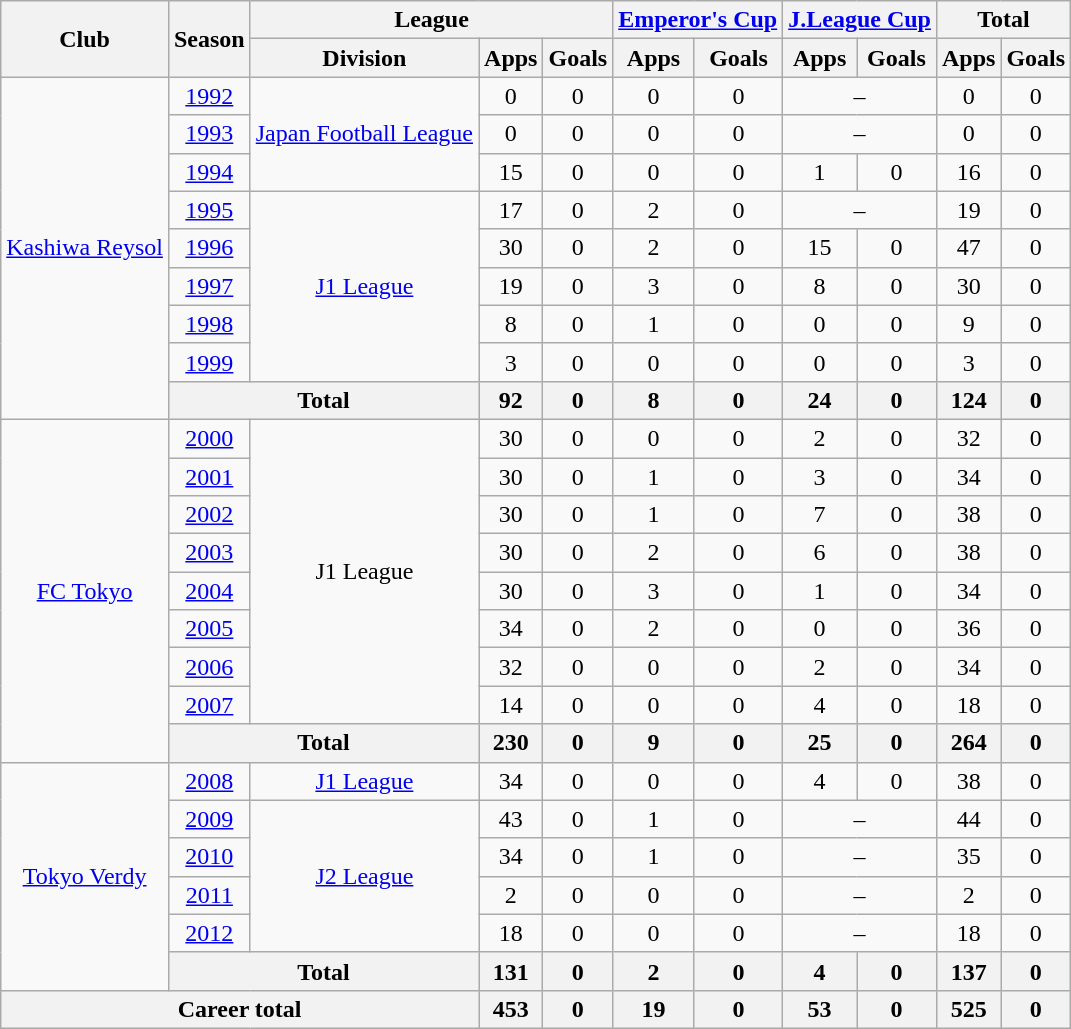<table class="wikitable" style="text-align:center">
<tr>
<th rowspan="2">Club</th>
<th rowspan="2">Season</th>
<th colspan="3">League</th>
<th colspan="2"><a href='#'>Emperor's Cup</a></th>
<th colspan="2"><a href='#'>J.League Cup</a></th>
<th colspan="2">Total</th>
</tr>
<tr>
<th>Division</th>
<th>Apps</th>
<th>Goals</th>
<th>Apps</th>
<th>Goals</th>
<th>Apps</th>
<th>Goals</th>
<th>Apps</th>
<th>Goals</th>
</tr>
<tr>
<td rowspan="9"><a href='#'>Kashiwa Reysol</a></td>
<td><a href='#'>1992</a></td>
<td rowspan="3"><a href='#'>Japan Football League</a></td>
<td>0</td>
<td>0</td>
<td>0</td>
<td>0</td>
<td colspan="2">–</td>
<td>0</td>
<td>0</td>
</tr>
<tr>
<td><a href='#'>1993</a></td>
<td>0</td>
<td>0</td>
<td>0</td>
<td>0</td>
<td colspan="2">–</td>
<td>0</td>
<td>0</td>
</tr>
<tr>
<td><a href='#'>1994</a></td>
<td>15</td>
<td>0</td>
<td>0</td>
<td>0</td>
<td>1</td>
<td>0</td>
<td>16</td>
<td>0</td>
</tr>
<tr>
<td><a href='#'>1995</a></td>
<td rowspan="5"><a href='#'>J1 League</a></td>
<td>17</td>
<td>0</td>
<td>2</td>
<td>0</td>
<td colspan="2">–</td>
<td>19</td>
<td>0</td>
</tr>
<tr>
<td><a href='#'>1996</a></td>
<td>30</td>
<td>0</td>
<td>2</td>
<td>0</td>
<td>15</td>
<td>0</td>
<td>47</td>
<td>0</td>
</tr>
<tr>
<td><a href='#'>1997</a></td>
<td>19</td>
<td>0</td>
<td>3</td>
<td>0</td>
<td>8</td>
<td>0</td>
<td>30</td>
<td>0</td>
</tr>
<tr>
<td><a href='#'>1998</a></td>
<td>8</td>
<td>0</td>
<td>1</td>
<td>0</td>
<td>0</td>
<td>0</td>
<td>9</td>
<td>0</td>
</tr>
<tr>
<td><a href='#'>1999</a></td>
<td>3</td>
<td>0</td>
<td>0</td>
<td>0</td>
<td>0</td>
<td>0</td>
<td>3</td>
<td>0</td>
</tr>
<tr>
<th colspan="2">Total</th>
<th>92</th>
<th>0</th>
<th>8</th>
<th>0</th>
<th>24</th>
<th>0</th>
<th>124</th>
<th>0</th>
</tr>
<tr>
<td rowspan="9"><a href='#'>FC Tokyo</a></td>
<td><a href='#'>2000</a></td>
<td rowspan="8">J1 League</td>
<td>30</td>
<td>0</td>
<td>0</td>
<td>0</td>
<td>2</td>
<td>0</td>
<td>32</td>
<td>0</td>
</tr>
<tr>
<td><a href='#'>2001</a></td>
<td>30</td>
<td>0</td>
<td>1</td>
<td>0</td>
<td>3</td>
<td>0</td>
<td>34</td>
<td>0</td>
</tr>
<tr>
<td><a href='#'>2002</a></td>
<td>30</td>
<td>0</td>
<td>1</td>
<td>0</td>
<td>7</td>
<td>0</td>
<td>38</td>
<td>0</td>
</tr>
<tr>
<td><a href='#'>2003</a></td>
<td>30</td>
<td>0</td>
<td>2</td>
<td>0</td>
<td>6</td>
<td>0</td>
<td>38</td>
<td>0</td>
</tr>
<tr>
<td><a href='#'>2004</a></td>
<td>30</td>
<td>0</td>
<td>3</td>
<td>0</td>
<td>1</td>
<td>0</td>
<td>34</td>
<td>0</td>
</tr>
<tr>
<td><a href='#'>2005</a></td>
<td>34</td>
<td>0</td>
<td>2</td>
<td>0</td>
<td>0</td>
<td>0</td>
<td>36</td>
<td>0</td>
</tr>
<tr>
<td><a href='#'>2006</a></td>
<td>32</td>
<td>0</td>
<td>0</td>
<td>0</td>
<td>2</td>
<td>0</td>
<td>34</td>
<td>0</td>
</tr>
<tr>
<td><a href='#'>2007</a></td>
<td>14</td>
<td>0</td>
<td>0</td>
<td>0</td>
<td>4</td>
<td>0</td>
<td>18</td>
<td>0</td>
</tr>
<tr>
<th colspan="2">Total</th>
<th>230</th>
<th>0</th>
<th>9</th>
<th>0</th>
<th>25</th>
<th>0</th>
<th>264</th>
<th>0</th>
</tr>
<tr>
<td rowspan="6"><a href='#'>Tokyo Verdy</a></td>
<td><a href='#'>2008</a></td>
<td><a href='#'>J1 League</a></td>
<td>34</td>
<td>0</td>
<td>0</td>
<td>0</td>
<td>4</td>
<td>0</td>
<td>38</td>
<td>0</td>
</tr>
<tr>
<td><a href='#'>2009</a></td>
<td rowspan="4"><a href='#'>J2 League</a></td>
<td>43</td>
<td>0</td>
<td>1</td>
<td>0</td>
<td colspan="2">–</td>
<td>44</td>
<td>0</td>
</tr>
<tr>
<td><a href='#'>2010</a></td>
<td>34</td>
<td>0</td>
<td>1</td>
<td>0</td>
<td colspan="2">–</td>
<td>35</td>
<td>0</td>
</tr>
<tr>
<td><a href='#'>2011</a></td>
<td>2</td>
<td>0</td>
<td>0</td>
<td>0</td>
<td colspan="2">–</td>
<td>2</td>
<td>0</td>
</tr>
<tr>
<td><a href='#'>2012</a></td>
<td>18</td>
<td>0</td>
<td>0</td>
<td>0</td>
<td colspan="2">–</td>
<td>18</td>
<td>0</td>
</tr>
<tr>
<th colspan="2">Total</th>
<th>131</th>
<th>0</th>
<th>2</th>
<th>0</th>
<th>4</th>
<th>0</th>
<th>137</th>
<th>0</th>
</tr>
<tr>
<th colspan="3">Career total</th>
<th>453</th>
<th>0</th>
<th>19</th>
<th>0</th>
<th>53</th>
<th>0</th>
<th>525</th>
<th>0</th>
</tr>
</table>
